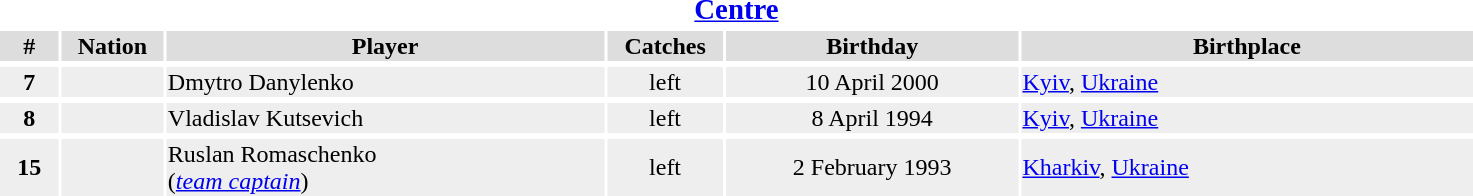<table width="78%">
<tr>
<th colspan="7"><big><a href='#'>Centre</a></big></th>
</tr>
<tr bgcolor="#dddddd">
<th width="4%">#</th>
<th width="7%">Nation</th>
<th !width="12%">Player</th>
<th width="8%">Catches</th>
<th width="20%">Birthday</th>
<th width="31%">Birthplace</th>
</tr>
<tr>
</tr>
<tr bgcolor="#eeeeee">
<td align="center"><strong>7</strong></td>
<td align="center"></td>
<td>Dmytro Danylenko</td>
<td align="center">left</td>
<td align="center">10 April 2000</td>
<td><a href='#'>Kyiv</a>, <a href='#'>Ukraine</a></td>
</tr>
<tr>
</tr>
<tr bgcolor="#eeeeee">
<td align="center"><strong>8</strong></td>
<td align="center"></td>
<td>Vladislav Kutsevich</td>
<td align="center">left</td>
<td align="center">8 April 1994</td>
<td><a href='#'>Kyiv</a>, <a href='#'>Ukraine</a></td>
</tr>
<tr>
</tr>
<tr bgcolor="#eeeeee">
<td align="center"><strong>15</strong></td>
<td align="center"></td>
<td>Ruslan Romaschenko<br>(<em><a href='#'>team captain</a></em>)</td>
<td align="center">left</td>
<td align="center">2 February 1993</td>
<td><a href='#'>Kharkiv</a>, <a href='#'>Ukraine</a></td>
</tr>
<tr>
</tr>
<tr>
</tr>
</table>
